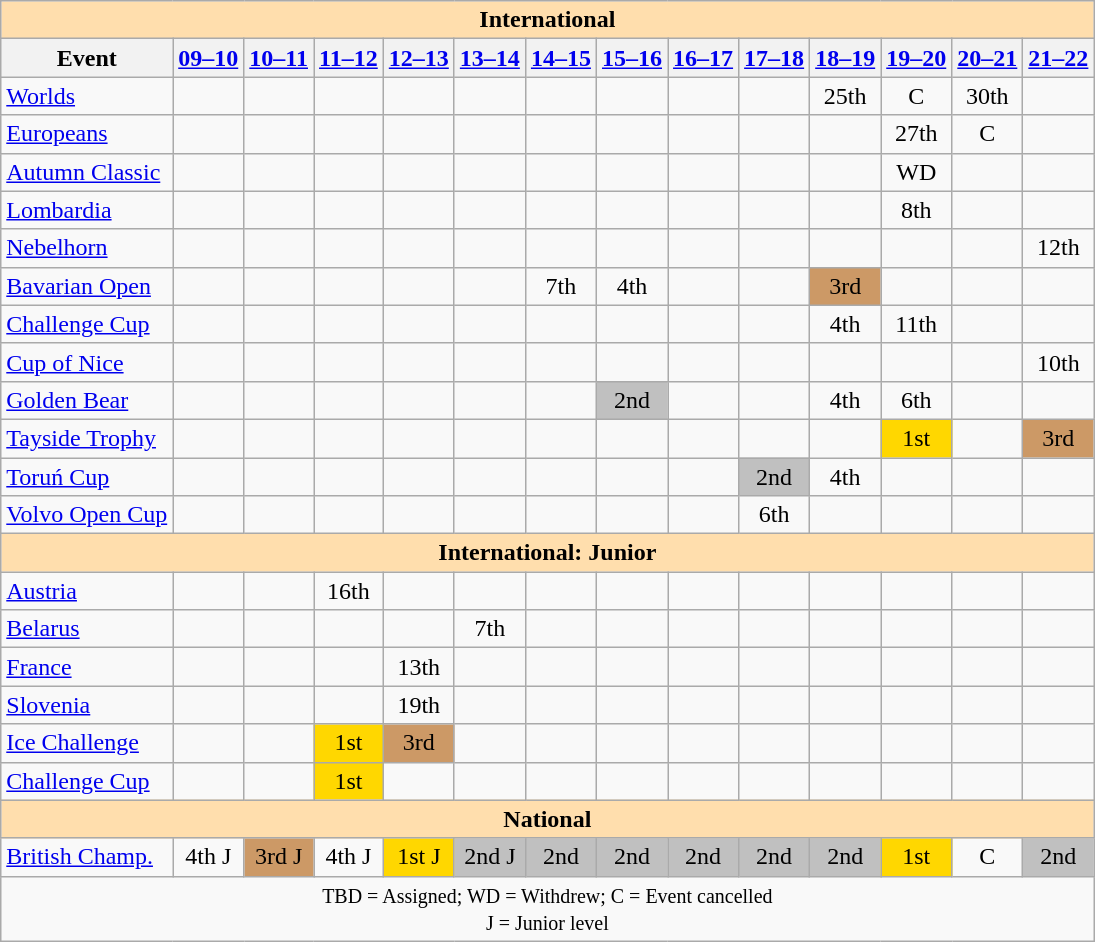<table class="wikitable" style="text-align:center">
<tr>
<th colspan="14" align="center" style="background-color: #ffdead; ">International</th>
</tr>
<tr>
<th>Event</th>
<th><a href='#'>09–10</a></th>
<th><a href='#'>10–11</a></th>
<th><a href='#'>11–12</a></th>
<th><a href='#'>12–13</a></th>
<th><a href='#'>13–14</a></th>
<th><a href='#'>14–15</a></th>
<th><a href='#'>15–16</a></th>
<th><a href='#'>16–17</a></th>
<th><a href='#'>17–18</a></th>
<th><a href='#'>18–19</a></th>
<th><a href='#'>19–20</a></th>
<th><a href='#'>20–21</a></th>
<th><a href='#'>21–22</a></th>
</tr>
<tr>
<td align=left><a href='#'>Worlds</a></td>
<td></td>
<td></td>
<td></td>
<td></td>
<td></td>
<td></td>
<td></td>
<td></td>
<td></td>
<td>25th</td>
<td>C</td>
<td>30th</td>
<td></td>
</tr>
<tr>
<td align=left><a href='#'>Europeans</a></td>
<td></td>
<td></td>
<td></td>
<td></td>
<td></td>
<td></td>
<td></td>
<td></td>
<td></td>
<td></td>
<td>27th</td>
<td>C</td>
<td></td>
</tr>
<tr>
<td align=left> <a href='#'>Autumn Classic</a></td>
<td></td>
<td></td>
<td></td>
<td></td>
<td></td>
<td></td>
<td></td>
<td></td>
<td></td>
<td></td>
<td>WD</td>
<td></td>
<td></td>
</tr>
<tr>
<td align=left> <a href='#'>Lombardia</a></td>
<td></td>
<td></td>
<td></td>
<td></td>
<td></td>
<td></td>
<td></td>
<td></td>
<td></td>
<td></td>
<td>8th</td>
<td></td>
<td></td>
</tr>
<tr>
<td align=left> <a href='#'>Nebelhorn</a></td>
<td></td>
<td></td>
<td></td>
<td></td>
<td></td>
<td></td>
<td></td>
<td></td>
<td></td>
<td></td>
<td></td>
<td></td>
<td>12th</td>
</tr>
<tr>
<td align=left><a href='#'>Bavarian Open</a></td>
<td></td>
<td></td>
<td></td>
<td></td>
<td></td>
<td>7th</td>
<td>4th</td>
<td></td>
<td></td>
<td bgcolor=cc9966>3rd</td>
<td></td>
<td></td>
<td></td>
</tr>
<tr>
<td align=left><a href='#'>Challenge Cup</a></td>
<td></td>
<td></td>
<td></td>
<td></td>
<td></td>
<td></td>
<td></td>
<td></td>
<td></td>
<td>4th</td>
<td>11th</td>
<td></td>
<td></td>
</tr>
<tr>
<td align=left><a href='#'>Cup of Nice</a></td>
<td></td>
<td></td>
<td></td>
<td></td>
<td></td>
<td></td>
<td></td>
<td></td>
<td></td>
<td></td>
<td></td>
<td></td>
<td>10th</td>
</tr>
<tr>
<td align=left><a href='#'>Golden Bear</a></td>
<td></td>
<td></td>
<td></td>
<td></td>
<td></td>
<td></td>
<td bgcolor=silver>2nd</td>
<td></td>
<td></td>
<td>4th</td>
<td>6th</td>
<td></td>
</tr>
<tr>
<td align=left><a href='#'>Tayside Trophy</a></td>
<td></td>
<td></td>
<td></td>
<td></td>
<td></td>
<td></td>
<td></td>
<td></td>
<td></td>
<td></td>
<td bgcolor=gold>1st</td>
<td></td>
<td bgcolor=cc9966>3rd</td>
</tr>
<tr>
<td align=left><a href='#'>Toruń Cup</a></td>
<td></td>
<td></td>
<td></td>
<td></td>
<td></td>
<td></td>
<td></td>
<td></td>
<td bgcolor=silver>2nd</td>
<td>4th</td>
<td></td>
<td></td>
<td></td>
</tr>
<tr>
<td align=left><a href='#'>Volvo Open Cup</a></td>
<td></td>
<td></td>
<td></td>
<td></td>
<td></td>
<td></td>
<td></td>
<td></td>
<td>6th</td>
<td></td>
<td></td>
<td></td>
<td></td>
</tr>
<tr>
<th colspan="14" align="center" style="background-color: #ffdead; ">International: Junior</th>
</tr>
<tr>
<td align=left> <a href='#'>Austria</a></td>
<td></td>
<td></td>
<td>16th</td>
<td></td>
<td></td>
<td></td>
<td></td>
<td></td>
<td></td>
<td></td>
<td></td>
<td></td>
<td></td>
</tr>
<tr>
<td align=left> <a href='#'>Belarus</a></td>
<td></td>
<td></td>
<td></td>
<td></td>
<td>7th</td>
<td></td>
<td></td>
<td></td>
<td></td>
<td></td>
<td></td>
<td></td>
<td></td>
</tr>
<tr>
<td align=left> <a href='#'>France</a></td>
<td></td>
<td></td>
<td></td>
<td>13th</td>
<td></td>
<td></td>
<td></td>
<td></td>
<td></td>
<td></td>
<td></td>
<td></td>
<td></td>
</tr>
<tr>
<td align=left> <a href='#'>Slovenia</a></td>
<td></td>
<td></td>
<td></td>
<td>19th</td>
<td></td>
<td></td>
<td></td>
<td></td>
<td></td>
<td></td>
<td></td>
<td></td>
<td></td>
</tr>
<tr>
<td align=left><a href='#'>Ice Challenge</a></td>
<td></td>
<td></td>
<td bgcolor=gold>1st</td>
<td bgcolor=cc9966>3rd</td>
<td></td>
<td></td>
<td></td>
<td></td>
<td></td>
<td></td>
<td></td>
<td></td>
<td></td>
</tr>
<tr>
<td align=left><a href='#'>Challenge Cup</a></td>
<td></td>
<td></td>
<td bgcolor=gold>1st</td>
<td></td>
<td></td>
<td></td>
<td></td>
<td></td>
<td></td>
<td></td>
<td></td>
<td></td>
<td></td>
</tr>
<tr>
<th colspan="14" align="center" style="background-color: #ffdead; ">National</th>
</tr>
<tr>
<td align=left><a href='#'>British Champ.</a></td>
<td>4th J</td>
<td bgcolor=cc9966>3rd J</td>
<td>4th J</td>
<td bgcolor=gold>1st J</td>
<td bgcolor=silver>2nd J</td>
<td bgcolor=silver>2nd</td>
<td bgcolor=silver>2nd</td>
<td bgcolor=silver>2nd</td>
<td bgcolor=silver>2nd</td>
<td bgcolor=silver>2nd</td>
<td bgcolor=gold>1st</td>
<td>C</td>
<td bgcolor=silver>2nd</td>
</tr>
<tr>
<td colspan="14" align="center"><small> TBD = Assigned; WD = Withdrew; C = Event cancelled <br> J = Junior level </small></td>
</tr>
</table>
